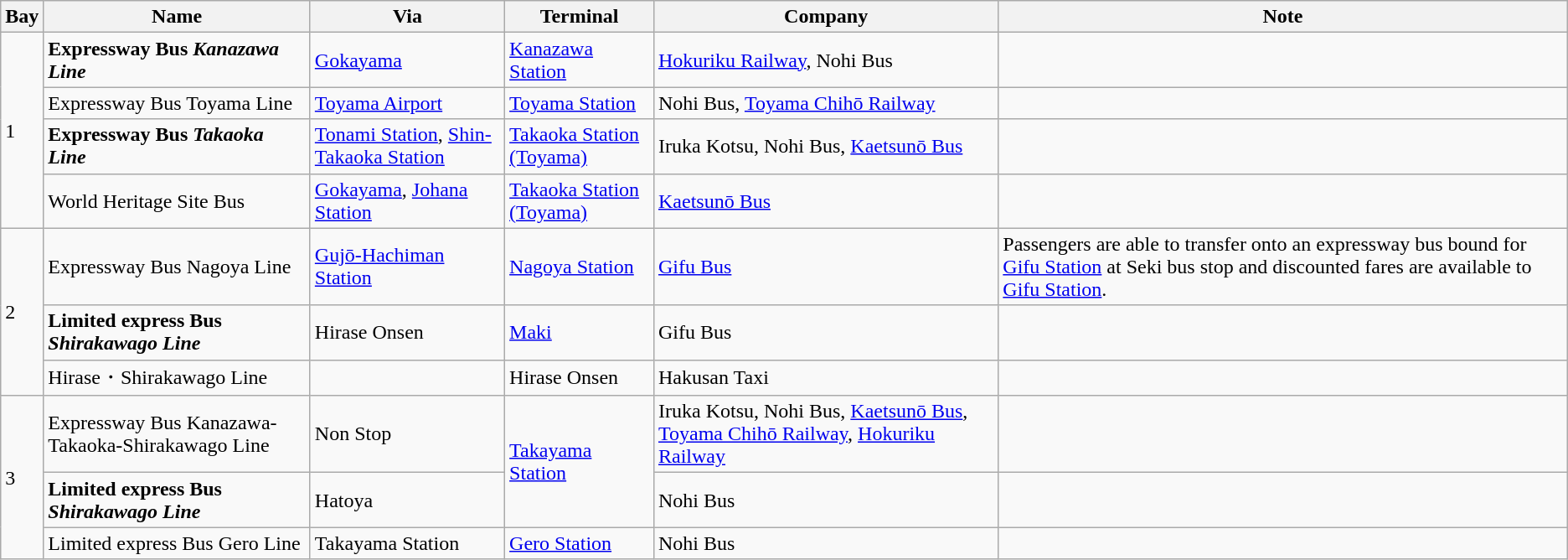<table class="wikitable">
<tr>
<th>Bay</th>
<th>Name</th>
<th>Via</th>
<th>Terminal</th>
<th>Company</th>
<th>Note</th>
</tr>
<tr>
<td rowspan="4">1</td>
<td><strong>Expressway Bus <em>Kanazawa Line<strong><em></td>
<td><a href='#'>Gokayama</a></td>
<td rowspan="1"><a href='#'>Kanazawa Station</a></td>
<td><a href='#'>Hokuriku Railway</a>, Nohi Bus</td>
<td></td>
</tr>
<tr>
<td></strong>Expressway Bus </em>Toyama Line</em></strong></td>
<td><a href='#'>Toyama Airport</a></td>
<td><a href='#'>Toyama Station</a></td>
<td>Nohi Bus, <a href='#'>Toyama Chihō Railway</a></td>
<td></td>
</tr>
<tr>
<td><strong>Expressway Bus <em>Takaoka Line<strong><em></td>
<td><a href='#'>Tonami Station</a>, <a href='#'>Shin-Takaoka Station</a></td>
<td><a href='#'>Takaoka Station (Toyama)</a></td>
<td>Iruka Kotsu, Nohi Bus, <a href='#'>Kaetsunō Bus</a></td>
<td></td>
</tr>
<tr>
<td></em>World Heritage Site Bus<em></td>
<td><a href='#'>Gokayama</a>, <a href='#'>Johana Station</a></td>
<td><a href='#'>Takaoka Station (Toyama)</a></td>
<td><a href='#'>Kaetsunō Bus</a></td>
<td></td>
</tr>
<tr>
<td rowspan="3">2</td>
<td></strong>Expressway Bus </em>Nagoya Line</em></strong></td>
<td><a href='#'>Gujō-Hachiman Station</a></td>
<td rowspan="1"><a href='#'>Nagoya Station</a></td>
<td><a href='#'>Gifu Bus</a></td>
<td>Passengers are able to transfer onto an expressway bus bound for <a href='#'>Gifu Station</a> at Seki bus stop and discounted fares are available to <a href='#'>Gifu Station</a>.</td>
</tr>
<tr>
<td><strong>Limited express Bus <em>Shirakawago Line<strong><em></td>
<td>Hirase Onsen</td>
<td><a href='#'>Maki</a></td>
<td>Gifu Bus</td>
<td></td>
</tr>
<tr>
<td></em>Hirase・Shirakawago Line<em></td>
<td></td>
<td>Hirase Onsen</td>
<td>Hakusan Taxi</td>
<td></td>
</tr>
<tr>
<td rowspan="4">3</td>
<td></strong>Expressway Bus </em>Kanazawa-Takaoka-Shirakawago Line</em></strong></td>
<td>Non Stop</td>
<td rowspan="2"><a href='#'>Takayama Station</a></td>
<td>Iruka Kotsu, Nohi Bus, <a href='#'>Kaetsunō Bus</a>, <a href='#'>Toyama Chihō Railway</a>, <a href='#'>Hokuriku Railway</a></td>
<td></td>
</tr>
<tr>
<td><strong>Limited express Bus <em>Shirakawago Line<strong><em></td>
<td>Hatoya</td>
<td>Nohi Bus</td>
<td></td>
</tr>
<tr>
<td></strong>Limited express Bus </em>Gero Line</em></strong></td>
<td>Takayama Station</td>
<td><a href='#'>Gero Station</a></td>
<td>Nohi Bus</td>
<td></td>
</tr>
</table>
